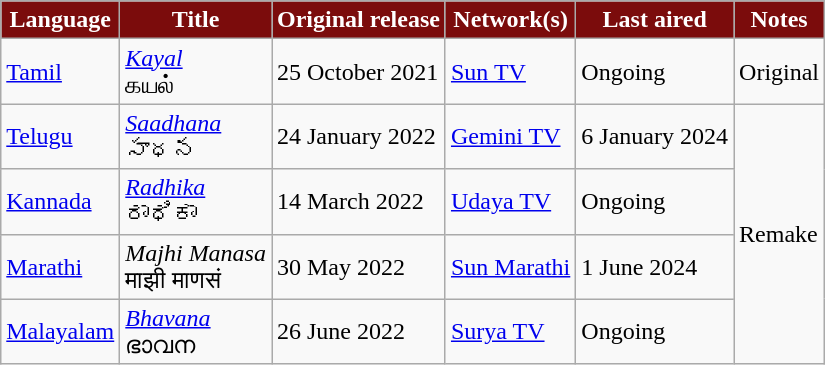<table class="wikitable" style="margin-right: 0;">
<tr style="color:white">
<th style="background:#7b0c0c; ">Language</th>
<th style="background:#7b0c0c; ">Title</th>
<th style="background:#7b0c0c; ">Original release</th>
<th style="background:#7b0c0c; ">Network(s)</th>
<th style="background:#7b0c0c; ">Last aired</th>
<th style="background:#7b0c0c; ">Notes</th>
</tr>
<tr>
<td><a href='#'>Tamil</a></td>
<td><em><a href='#'>Kayal</a></em> <br> கயல்</td>
<td>25 October 2021</td>
<td><a href='#'>Sun TV</a></td>
<td>Ongoing</td>
<td>Original</td>
</tr>
<tr>
<td><a href='#'>Telugu</a></td>
<td><em><a href='#'>Saadhana</a></em> <br> సాధన</td>
<td>24 January 2022</td>
<td><a href='#'>Gemini TV</a></td>
<td>6 January 2024</td>
<td rowspan="4">Remake</td>
</tr>
<tr>
<td><a href='#'>Kannada</a></td>
<td><em><a href='#'>Radhika</a></em> <br> ರಾಧಿಕಾ</td>
<td>14 March 2022</td>
<td><a href='#'>Udaya TV</a></td>
<td>Ongoing</td>
</tr>
<tr>
<td><a href='#'>Marathi</a></td>
<td><em>Majhi Manasa</em> <br> माझी माणसं</td>
<td>30 May 2022</td>
<td><a href='#'>Sun Marathi</a></td>
<td>1 June 2024</td>
</tr>
<tr>
<td><a href='#'>Malayalam</a></td>
<td><em><a href='#'>Bhavana</a></em> <br> ഭാവന</td>
<td>26 June 2022</td>
<td><a href='#'>Surya TV</a></td>
<td>Ongoing</td>
</tr>
</table>
